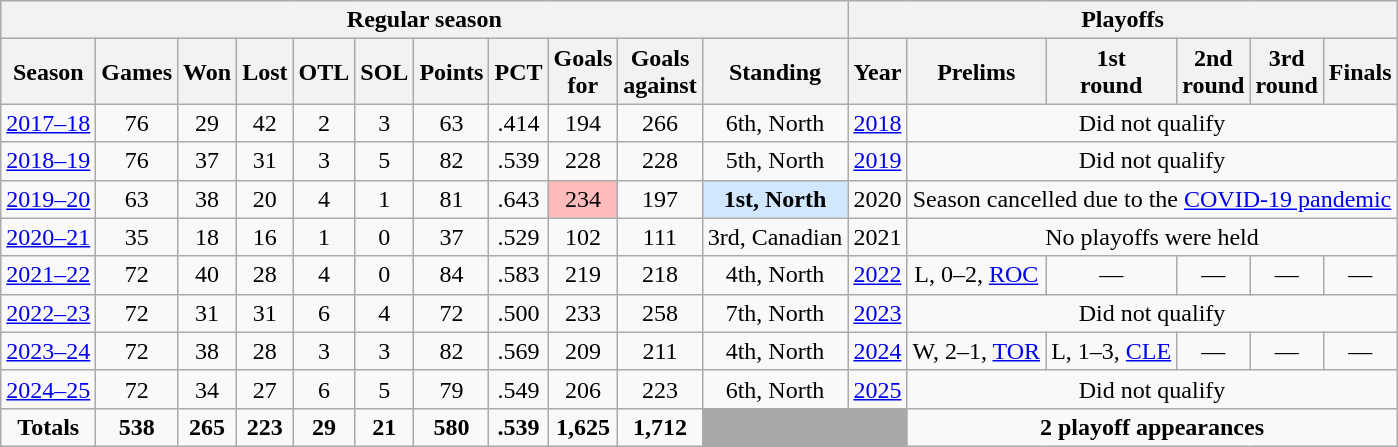<table class="wikitable" style="text-align:center; font-size:100%">
<tr>
<th colspan="11">Regular season</th>
<th colspan="6">Playoffs</th>
</tr>
<tr>
<th>Season</th>
<th>Games</th>
<th>Won</th>
<th>Lost</th>
<th>OTL</th>
<th>SOL</th>
<th>Points</th>
<th>PCT</th>
<th>Goals<br>for</th>
<th>Goals<br>against</th>
<th>Standing</th>
<th>Year</th>
<th>Prelims</th>
<th>1st<br>round</th>
<th>2nd<br>round</th>
<th>3rd<br>round</th>
<th>Finals</th>
</tr>
<tr>
<td><a href='#'>2017–18</a></td>
<td>76</td>
<td>29</td>
<td>42</td>
<td>2</td>
<td>3</td>
<td>63</td>
<td>.414</td>
<td>194</td>
<td>266</td>
<td>6th, North</td>
<td><a href='#'>2018</a></td>
<td colspan="5">Did not qualify</td>
</tr>
<tr>
<td><a href='#'>2018–19</a></td>
<td>76</td>
<td>37</td>
<td>31</td>
<td>3</td>
<td>5</td>
<td>82</td>
<td>.539</td>
<td>228</td>
<td>228</td>
<td>5th, North</td>
<td><a href='#'>2019</a></td>
<td colspan="5">Did not qualify</td>
</tr>
<tr>
<td><a href='#'>2019–20</a></td>
<td>63</td>
<td>38</td>
<td>20</td>
<td>4</td>
<td>1</td>
<td>81</td>
<td>.643</td>
<td bgcolor="#ffbbbb">234</td>
<td>197</td>
<td bgcolor="#d0e7ff"><strong>1st, North</strong></td>
<td>2020</td>
<td colspan="5">Season cancelled due to the <a href='#'>COVID-19 pandemic</a></td>
</tr>
<tr>
<td><a href='#'>2020–21</a></td>
<td>35</td>
<td>18</td>
<td>16</td>
<td>1</td>
<td>0</td>
<td>37</td>
<td>.529</td>
<td>102</td>
<td>111</td>
<td>3rd, Canadian</td>
<td>2021</td>
<td colspan="5">No playoffs were held</td>
</tr>
<tr>
<td><a href='#'>2021–22</a></td>
<td>72</td>
<td>40</td>
<td>28</td>
<td>4</td>
<td>0</td>
<td>84</td>
<td>.583</td>
<td>219</td>
<td>218</td>
<td>4th, North</td>
<td><a href='#'>2022</a></td>
<td>L, 0–2, <a href='#'>ROC</a></td>
<td>—</td>
<td>—</td>
<td>—</td>
<td>—</td>
</tr>
<tr>
<td><a href='#'>2022–23</a></td>
<td>72</td>
<td>31</td>
<td>31</td>
<td>6</td>
<td>4</td>
<td>72</td>
<td>.500</td>
<td>233</td>
<td>258</td>
<td>7th, North</td>
<td><a href='#'>2023</a></td>
<td colspan="5">Did not qualify</td>
</tr>
<tr>
<td><a href='#'>2023–24</a></td>
<td>72</td>
<td>38</td>
<td>28</td>
<td>3</td>
<td>3</td>
<td>82</td>
<td>.569</td>
<td>209</td>
<td>211</td>
<td>4th, North</td>
<td><a href='#'>2024</a></td>
<td>W, 2–1, <a href='#'>TOR</a></td>
<td>L, 1–3, <a href='#'>CLE</a></td>
<td>—</td>
<td>—</td>
<td>—</td>
</tr>
<tr>
<td><a href='#'>2024–25</a></td>
<td>72</td>
<td>34</td>
<td>27</td>
<td>6</td>
<td>5</td>
<td>79</td>
<td>.549</td>
<td>206</td>
<td>223</td>
<td>6th, North</td>
<td><a href='#'>2025</a></td>
<td colspan="5">Did not qualify</td>
</tr>
<tr style="font-weight:bold;">
<td>Totals</td>
<td>538</td>
<td>265</td>
<td>223</td>
<td>29</td>
<td>21</td>
<td>580</td>
<td>.539</td>
<td>1,625</td>
<td>1,712</td>
<td colspan=2 bgcolor="#A8A8A8"></td>
<td colspan=5>2 playoff appearances</td>
</tr>
</table>
